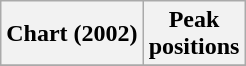<table class="wikitable plainrowheaders">
<tr>
<th scope="col">Chart (2002)</th>
<th scope="col">Peak<br>positions</th>
</tr>
<tr>
</tr>
</table>
